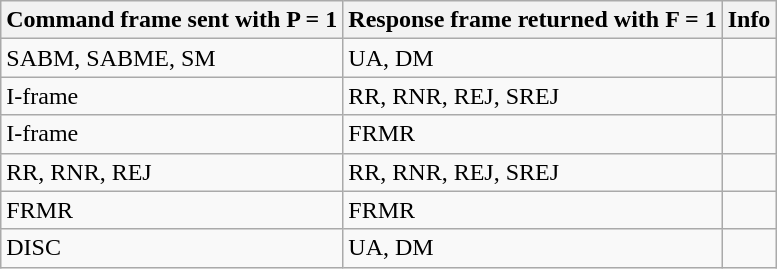<table class="wikitable">
<tr>
<th>Command frame sent with P = 1</th>
<th>Response frame returned with F = 1</th>
<th>Info</th>
</tr>
<tr>
<td>SABM, SABME, SM</td>
<td>UA, DM</td>
<td></td>
</tr>
<tr>
<td>I-frame</td>
<td>RR, RNR, REJ, SREJ</td>
<td></td>
</tr>
<tr>
<td>I-frame</td>
<td>FRMR</td>
<td></td>
</tr>
<tr>
<td>RR, RNR, REJ</td>
<td>RR, RNR, REJ, SREJ</td>
<td></td>
</tr>
<tr>
<td>FRMR</td>
<td>FRMR</td>
<td></td>
</tr>
<tr>
<td>DISC</td>
<td>UA, DM</td>
<td></td>
</tr>
</table>
